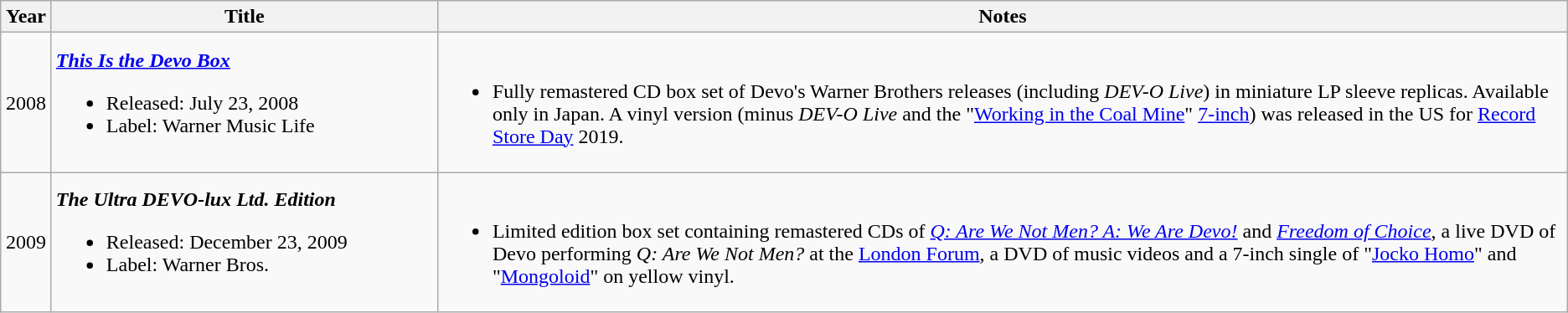<table class="wikitable">
<tr>
<th style="width:33px;">Year</th>
<th style="width:300px;">Title</th>
<th>Notes</th>
</tr>
<tr>
<td style="text-align:center;">2008</td>
<td><strong><em><a href='#'>This Is the Devo Box</a></em></strong><br><ul><li>Released: July 23, 2008</li><li>Label: Warner Music Life</li></ul></td>
<td><br><ul><li>Fully remastered CD box set of Devo's Warner Brothers releases (including <em>DEV-O Live</em>) in miniature LP sleeve replicas. Available only in Japan. A vinyl version (minus <em>DEV-O Live</em> and the "<a href='#'>Working in the Coal Mine</a>" <a href='#'>7-inch</a>) was released in the US for <a href='#'>Record Store Day</a> 2019.</li></ul></td>
</tr>
<tr>
<td style="text-align:center;">2009</td>
<td><strong><em>The Ultra DEVO-lux Ltd. Edition</em></strong><br><ul><li>Released: December 23, 2009</li><li>Label: Warner Bros.</li></ul></td>
<td><br><ul><li>Limited edition box set containing remastered CDs of <em><a href='#'>Q: Are We Not Men? A: We Are Devo!</a></em> and <em><a href='#'>Freedom of Choice</a></em>, a live DVD of Devo performing <em>Q: Are We Not Men?</em> at the <a href='#'>London Forum</a>, a DVD of music videos and a 7-inch single of "<a href='#'>Jocko Homo</a>" and "<a href='#'>Mongoloid</a>" on yellow vinyl.</li></ul></td>
</tr>
</table>
